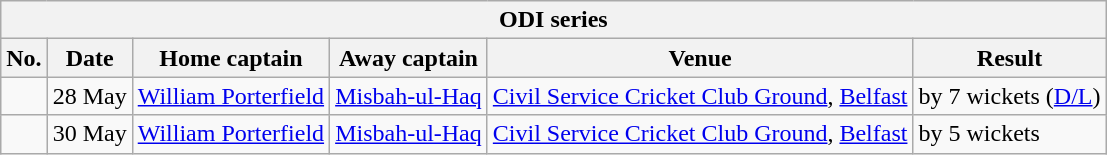<table class="wikitable">
<tr>
<th colspan="6">ODI series</th>
</tr>
<tr>
<th>No.</th>
<th>Date</th>
<th>Home captain</th>
<th>Away captain</th>
<th>Venue</th>
<th>Result</th>
</tr>
<tr>
<td></td>
<td>28 May</td>
<td><a href='#'>William Porterfield</a></td>
<td><a href='#'>Misbah-ul-Haq</a></td>
<td><a href='#'>Civil Service Cricket Club Ground</a>, <a href='#'>Belfast</a></td>
<td> by 7 wickets (<a href='#'>D/L</a>)</td>
</tr>
<tr>
<td></td>
<td>30 May</td>
<td><a href='#'>William Porterfield</a></td>
<td><a href='#'>Misbah-ul-Haq</a></td>
<td><a href='#'>Civil Service Cricket Club Ground</a>, <a href='#'>Belfast</a></td>
<td> by 5 wickets</td>
</tr>
</table>
